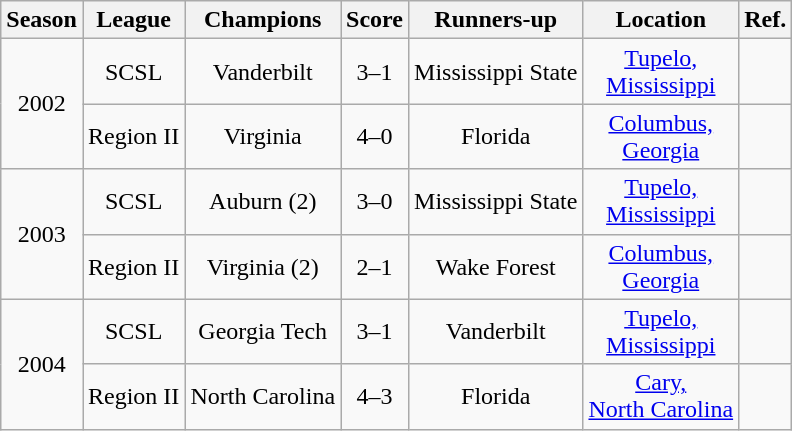<table class="wikitable sortable" style="text-align:center">
<tr>
<th>Season</th>
<th>League</th>
<th>Champions</th>
<th>Score</th>
<th>Runners-up</th>
<th>Location</th>
<th>Ref.</th>
</tr>
<tr>
<td rowspan="2">2002</td>
<td>SCSL</td>
<td>Vanderbilt</td>
<td>3–1</td>
<td>Mississippi State</td>
<td><a href='#'>Tupelo,<br>Mississippi</a></td>
<td></td>
</tr>
<tr>
<td>Region II</td>
<td>Virginia</td>
<td>4–0</td>
<td>Florida</td>
<td><a href='#'>Columbus,<br>Georgia</a></td>
<td></td>
</tr>
<tr>
<td rowspan="2">2003</td>
<td>SCSL</td>
<td>Auburn (2)</td>
<td>3–0</td>
<td>Mississippi State</td>
<td><a href='#'>Tupelo,<br>Mississippi</a></td>
<td></td>
</tr>
<tr>
<td>Region II</td>
<td>Virginia (2)</td>
<td>2–1</td>
<td>Wake Forest</td>
<td><a href='#'>Columbus,<br>Georgia</a></td>
<td></td>
</tr>
<tr>
<td rowspan="2">2004</td>
<td>SCSL</td>
<td>Georgia Tech</td>
<td>3–1</td>
<td>Vanderbilt</td>
<td><a href='#'>Tupelo,<br>Mississippi</a></td>
<td></td>
</tr>
<tr>
<td>Region II</td>
<td>North Carolina</td>
<td>4–3</td>
<td>Florida</td>
<td><a href='#'>Cary,<br>North Carolina</a></td>
<td></td>
</tr>
</table>
